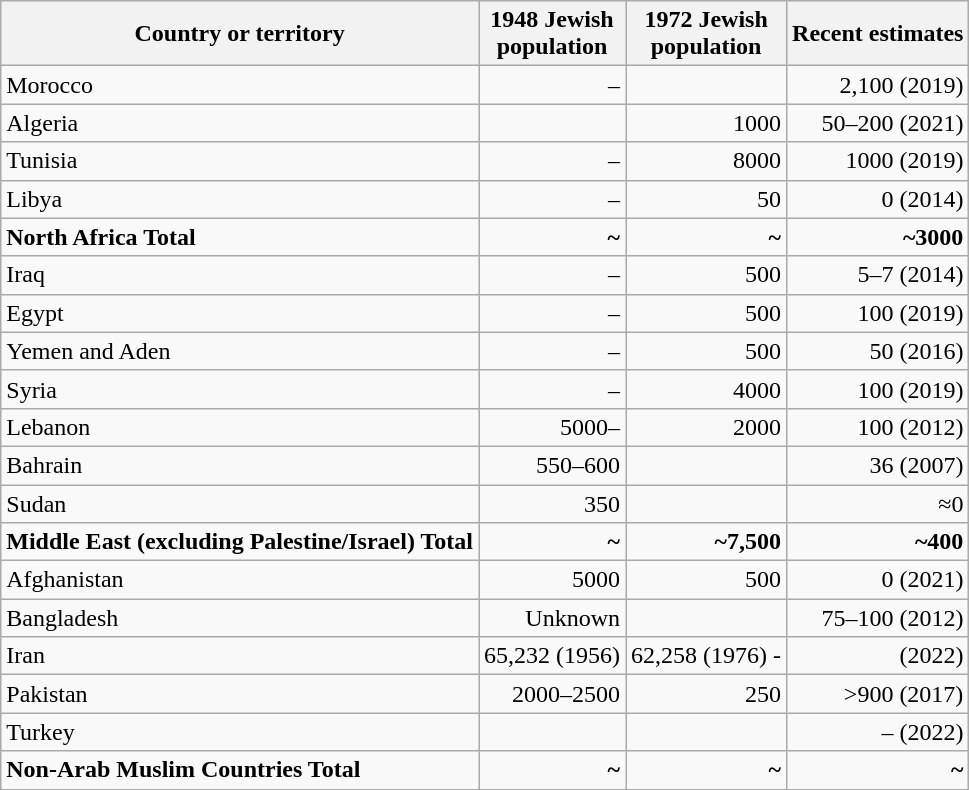<table class="wikitable" colspan="3">
<tr>
<th>Country or territory</th>
<th>1948 Jewish<br>population</th>
<th>1972 Jewish<br>population</th>
<th>Recent estimates</th>
</tr>
<tr>
<td>Morocco</td>
<td style="text-align:right;">–</td>
<td style="text-align:right;"></td>
<td style="text-align:right;">2,100 (2019)</td>
</tr>
<tr>
<td>Algeria</td>
<td style="text-align:right;"></td>
<td style="text-align:right;">1000</td>
<td style="text-align:right;">50–200 (2021)</td>
</tr>
<tr>
<td>Tunisia</td>
<td style="text-align:right;">–</td>
<td style="text-align:right;">8000</td>
<td style="text-align:right;">1000 (2019)</td>
</tr>
<tr>
<td>Libya</td>
<td style="text-align:right;">–</td>
<td style="text-align:right;">50</td>
<td style="text-align:right;">0 (2014)</td>
</tr>
<tr>
<td><strong>North Africa Total</strong></td>
<td style="text-align:right;"><strong>~</strong></td>
<td style="text-align:right;"><strong>~</strong></td>
<td style="text-align:right;"><strong>~3000</strong></td>
</tr>
<tr>
<td>Iraq</td>
<td style="text-align:right;">–</td>
<td style="text-align:right;">500</td>
<td style="text-align:right;">5–7 (2014)</td>
</tr>
<tr>
<td>Egypt</td>
<td style="text-align:right;">–</td>
<td style="text-align:right;">500</td>
<td style="text-align:right;">100 (2019)</td>
</tr>
<tr>
<td>Yemen and Aden</td>
<td style="text-align:right;">–</td>
<td style="text-align:right;">500</td>
<td style="text-align:right;">50 (2016)</td>
</tr>
<tr>
<td>Syria</td>
<td style="text-align:right;">–</td>
<td style="text-align:right;">4000</td>
<td style="text-align:right;">100 (2019)</td>
</tr>
<tr>
<td>Lebanon</td>
<td style="text-align:right;">5000–</td>
<td style="text-align:right;">2000</td>
<td style="text-align:right;">100 (2012)</td>
</tr>
<tr>
<td>Bahrain</td>
<td style="text-align:right;">550–600</td>
<td style="text-align:right;"></td>
<td style="text-align:right;">36 (2007)</td>
</tr>
<tr>
<td>Sudan</td>
<td style="text-align:right;">350</td>
<td style="text-align:right;"></td>
<td style="text-align:right;">≈0</td>
</tr>
<tr>
<td><strong>Middle East (excluding Palestine/Israel) Total</strong></td>
<td style="text-align:right;"><strong>~</strong></td>
<td style="text-align:right;"><strong>~7,500</strong></td>
<td style="text-align:right;"><strong>~400</strong></td>
</tr>
<tr>
<td>Afghanistan</td>
<td style="text-align:right;">5000</td>
<td style="text-align:right;">500</td>
<td style="text-align:right;">0 (2021)</td>
</tr>
<tr>
<td>Bangladesh</td>
<td style="text-align:right;">Unknown</td>
<td></td>
<td style="text-align:right;">75–100 (2012)</td>
</tr>
<tr>
<td>Iran</td>
<td style="text-align:right;">65,232 (1956)</td>
<td style="text-align:right;">62,258 (1976) - </td>
<td style="text-align:right;"> (2022)</td>
</tr>
<tr>
<td>Pakistan</td>
<td style="text-align:right;">2000–2500</td>
<td style="text-align:right;">250</td>
<td style="text-align:right;">>900 (2017)</td>
</tr>
<tr>
<td>Turkey</td>
<td style="text-align:right;"></td>
<td style="text-align:right;"></td>
<td style="text-align:right;">– (2022)</td>
</tr>
<tr>
<td><strong>Non-Arab Muslim Countries Total</strong></td>
<td style="text-align:right;"><strong>~</strong></td>
<td style="text-align:right;"><strong>~</strong></td>
<td style="text-align:right;"><strong>~</strong></td>
</tr>
</table>
